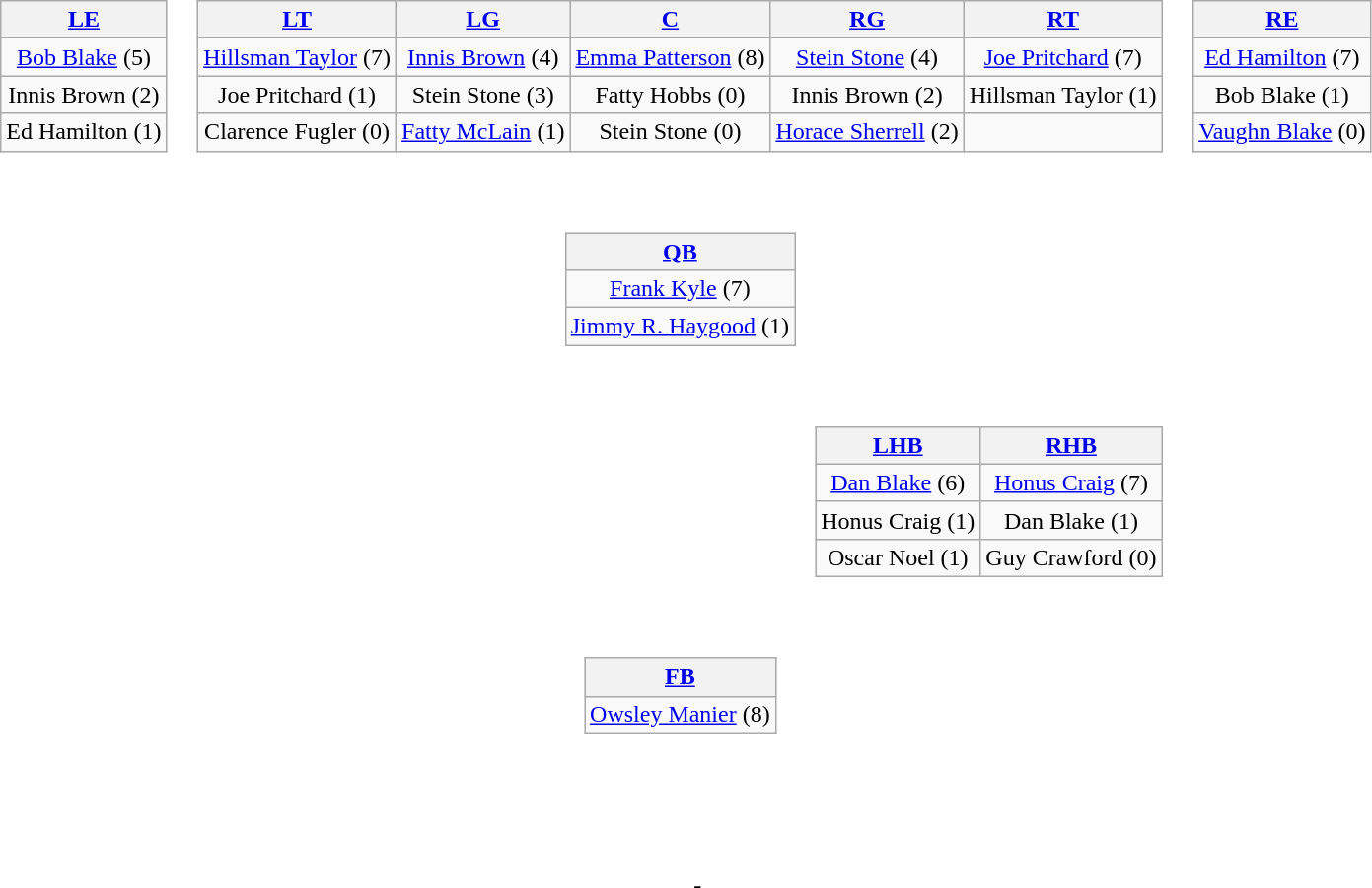<table>
<tr>
<td style="text-align:center;"><br><table style="width:100%">
<tr>
<td align="left"><br><table class="wikitable" style="text-align:center">
<tr>
<th><a href='#'>LE</a></th>
</tr>
<tr>
<td><a href='#'>Bob Blake</a> (5)</td>
</tr>
<tr>
<td>Innis Brown (2)</td>
</tr>
<tr>
<td>Ed Hamilton (1)</td>
</tr>
</table>
</td>
<td><br><table class="wikitable" style="text-align:center">
<tr>
<th><a href='#'>LT</a></th>
<th><a href='#'>LG</a></th>
<th><a href='#'>C</a></th>
<th><a href='#'>RG</a></th>
<th><a href='#'>RT</a></th>
</tr>
<tr>
<td><a href='#'>Hillsman Taylor</a> (7)</td>
<td><a href='#'>Innis Brown</a> (4)</td>
<td><a href='#'>Emma Patterson</a> (8)</td>
<td><a href='#'>Stein Stone</a> (4)</td>
<td><a href='#'>Joe Pritchard</a> (7)</td>
</tr>
<tr>
<td>Joe Pritchard (1)</td>
<td>Stein Stone (3)</td>
<td>Fatty Hobbs (0)</td>
<td>Innis Brown (2)</td>
<td>Hillsman Taylor (1)</td>
</tr>
<tr>
<td>Clarence Fugler (0)</td>
<td><a href='#'>Fatty McLain</a> (1)</td>
<td>Stein Stone (0)</td>
<td><a href='#'>Horace Sherrell</a> (2)</td>
<td></td>
</tr>
</table>
</td>
<td align="right"><br><table class="wikitable" style="text-align:center">
<tr>
<th><a href='#'>RE</a></th>
</tr>
<tr>
<td><a href='#'>Ed Hamilton</a> (7)</td>
</tr>
<tr>
<td>Bob Blake (1)</td>
</tr>
<tr>
<td><a href='#'>Vaughn Blake</a> (0)</td>
</tr>
</table>
</td>
</tr>
<tr>
<td></td>
<td align="center"><br><table class="wikitable" style="text-align:center">
<tr>
<th><a href='#'>QB</a></th>
</tr>
<tr>
<td><a href='#'>Frank Kyle</a> (7)</td>
</tr>
<tr>
<td><a href='#'>Jimmy R. Haygood</a> (1)</td>
</tr>
</table>
</td>
</tr>
<tr>
<td></td>
<td align="right"><br><table class="wikitable" style="text-align:center">
<tr>
<th><a href='#'>LHB</a></th>
<th><a href='#'>RHB</a></th>
</tr>
<tr>
<td><a href='#'>Dan Blake</a> (6)</td>
<td><a href='#'>Honus Craig</a> (7)</td>
</tr>
<tr>
<td>Honus Craig (1)</td>
<td>Dan Blake (1)</td>
</tr>
<tr>
<td>Oscar Noel (1)</td>
<td>Guy Crawford (0)</td>
</tr>
</table>
</td>
</tr>
<tr>
<td></td>
<td align="center"><br><table class="wikitable" style="text-align:center">
<tr>
<th><a href='#'>FB</a></th>
</tr>
<tr>
<td><a href='#'>Owsley Manier</a> (8)</td>
</tr>
</table>
</td>
</tr>
</table>
</td>
</tr>
<tr>
<td style="height:3em"></td>
</tr>
<tr>
<td style="text-align:center;"><br>-</td>
</tr>
</table>
